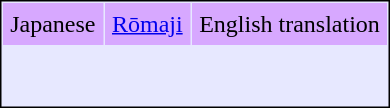<table align=center cellpadding="5" cellspacing="1" style="border:1px solid black; background-color:#e7e8ff;">
<tr align=center bgcolor=#d7a8ff>
<td>Japanese</td>
<td><a href='#'>Rōmaji</a></td>
<td>English translation</td>
</tr>
<tr valign=top>
<td><br></td>
<td><br></td>
<td><br></td>
</tr>
<tr>
<td colspan=2></td>
</tr>
</table>
